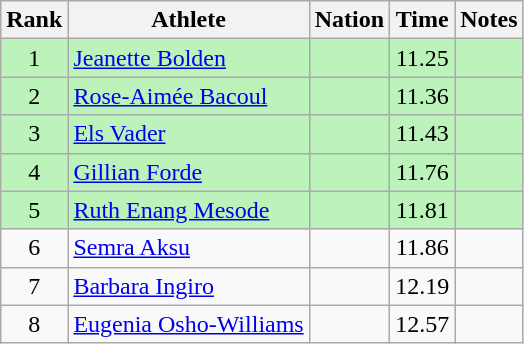<table class="wikitable sortable" style="text-align:center">
<tr>
<th>Rank</th>
<th>Athlete</th>
<th>Nation</th>
<th>Time</th>
<th>Notes</th>
</tr>
<tr style="background:#bbf3bb;">
<td>1</td>
<td align=left><a href='#'>Jeanette Bolden</a></td>
<td align=left></td>
<td>11.25</td>
<td></td>
</tr>
<tr style="background:#bbf3bb;">
<td>2</td>
<td align=left><a href='#'>Rose-Aimée Bacoul</a></td>
<td align=left></td>
<td>11.36</td>
<td></td>
</tr>
<tr style="background:#bbf3bb;">
<td>3</td>
<td align=left><a href='#'>Els Vader</a></td>
<td align=left></td>
<td>11.43</td>
<td></td>
</tr>
<tr style="background:#bbf3bb;">
<td>4</td>
<td align=left><a href='#'>Gillian Forde</a></td>
<td align=left></td>
<td>11.76</td>
<td></td>
</tr>
<tr style="background:#bbf3bb;">
<td>5</td>
<td align=left><a href='#'>Ruth Enang Mesode</a></td>
<td align=left></td>
<td>11.81</td>
<td></td>
</tr>
<tr>
<td>6</td>
<td align=left><a href='#'>Semra Aksu</a></td>
<td align=left></td>
<td>11.86</td>
<td></td>
</tr>
<tr>
<td>7</td>
<td align=left><a href='#'>Barbara Ingiro</a></td>
<td align=left></td>
<td>12.19</td>
<td></td>
</tr>
<tr>
<td>8</td>
<td align=left><a href='#'>Eugenia Osho-Williams</a></td>
<td align=left></td>
<td>12.57</td>
<td></td>
</tr>
</table>
